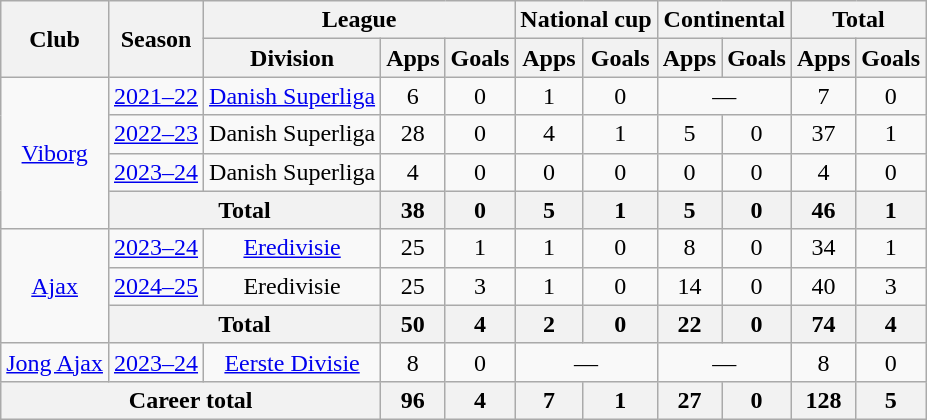<table class="wikitable" style="text-align: center">
<tr>
<th rowspan="2">Club</th>
<th rowspan="2">Season</th>
<th colspan="3">League</th>
<th colspan="2">National cup</th>
<th colspan="2">Continental</th>
<th colspan="2">Total</th>
</tr>
<tr>
<th>Division</th>
<th>Apps</th>
<th>Goals</th>
<th>Apps</th>
<th>Goals</th>
<th>Apps</th>
<th>Goals</th>
<th>Apps</th>
<th>Goals</th>
</tr>
<tr>
<td rowspan="4"><a href='#'>Viborg</a></td>
<td><a href='#'>2021–22</a></td>
<td><a href='#'>Danish Superliga</a></td>
<td>6</td>
<td>0</td>
<td>1</td>
<td>0</td>
<td colspan="2">—</td>
<td>7</td>
<td>0</td>
</tr>
<tr>
<td><a href='#'>2022–23</a></td>
<td>Danish Superliga</td>
<td>28</td>
<td>0</td>
<td>4</td>
<td>1</td>
<td>5</td>
<td>0</td>
<td>37</td>
<td>1</td>
</tr>
<tr>
<td><a href='#'>2023–24</a></td>
<td>Danish Superliga</td>
<td>4</td>
<td>0</td>
<td>0</td>
<td>0</td>
<td>0</td>
<td>0</td>
<td>4</td>
<td>0</td>
</tr>
<tr>
<th colspan="2">Total</th>
<th>38</th>
<th>0</th>
<th>5</th>
<th>1</th>
<th>5</th>
<th>0</th>
<th>46</th>
<th>1</th>
</tr>
<tr>
<td rowspan="3"><a href='#'>Ajax</a></td>
<td><a href='#'>2023–24</a></td>
<td><a href='#'>Eredivisie</a></td>
<td>25</td>
<td>1</td>
<td>1</td>
<td>0</td>
<td>8</td>
<td>0</td>
<td>34</td>
<td>1</td>
</tr>
<tr>
<td><a href='#'>2024–25</a></td>
<td>Eredivisie</td>
<td>25</td>
<td>3</td>
<td>1</td>
<td>0</td>
<td>14</td>
<td>0</td>
<td>40</td>
<td>3</td>
</tr>
<tr>
<th colspan="2">Total</th>
<th>50</th>
<th>4</th>
<th>2</th>
<th>0</th>
<th>22</th>
<th>0</th>
<th>74</th>
<th>4</th>
</tr>
<tr>
<td><a href='#'>Jong Ajax</a></td>
<td><a href='#'>2023–24</a></td>
<td><a href='#'>Eerste Divisie</a></td>
<td>8</td>
<td>0</td>
<td colspan="2">—</td>
<td colspan="2">—</td>
<td>8</td>
<td>0</td>
</tr>
<tr>
<th colspan="3">Career total</th>
<th>96</th>
<th>4</th>
<th>7</th>
<th>1</th>
<th>27</th>
<th>0</th>
<th>128</th>
<th>5</th>
</tr>
</table>
